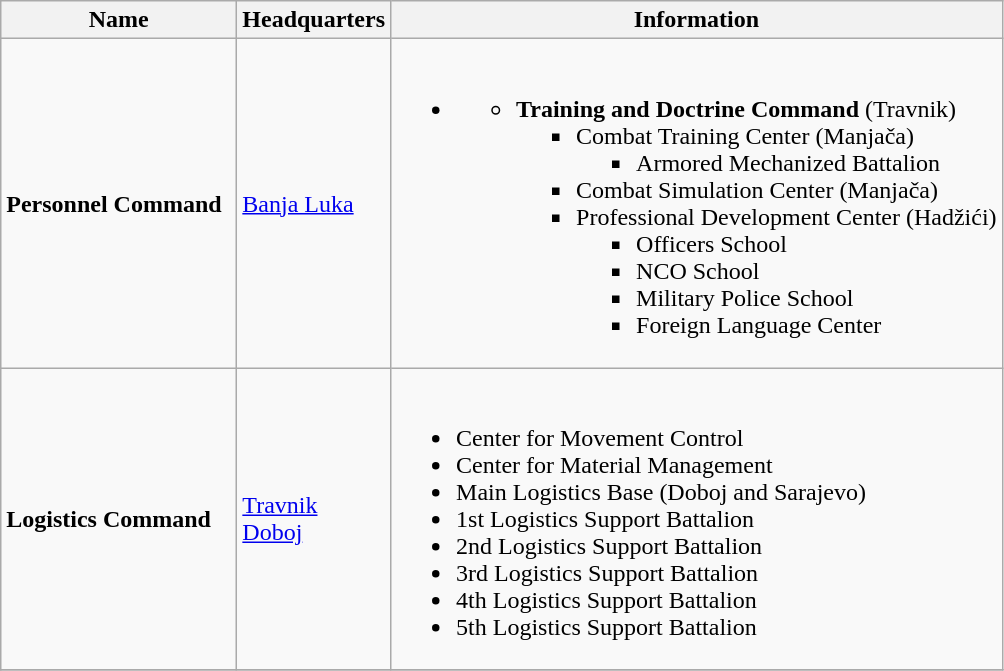<table class="wikitable">
<tr>
<th scope="col" style="width:150px">Name</th>
<th>Headquarters</th>
<th>Information</th>
</tr>
<tr>
<td><strong>Personnel Command</strong></td>
<td><a href='#'>Banja Luka</a></td>
<td><br><ul><li><ul><li><strong>Training and Doctrine Command</strong> (Travnik)<ul><li>Combat Training Center (Manjača)<ul><li>Armored Mechanized Battalion</li></ul></li><li>Combat Simulation Center (Manjača)</li><li>Professional Development Center (Hadžići)<ul><li>Officers School</li><li>NCO School</li><li>Military Police School</li><li>Foreign Language Center</li></ul></li></ul></li></ul></li></ul></td>
</tr>
<tr>
<td><strong>Logistics Command</strong></td>
<td><a href='#'>Travnik</a> <br> <a href='#'>Doboj</a></td>
<td><br><ul><li>Center for Movement Control</li><li>Center for Material Management</li><li>Main Logistics Base (Doboj and Sarajevo)</li><li>1st Logistics Support Battalion</li><li>2nd Logistics Support Battalion</li><li>3rd Logistics Support Battalion</li><li>4th Logistics Support Battalion</li><li>5th Logistics Support Battalion</li></ul></td>
</tr>
<tr>
</tr>
</table>
